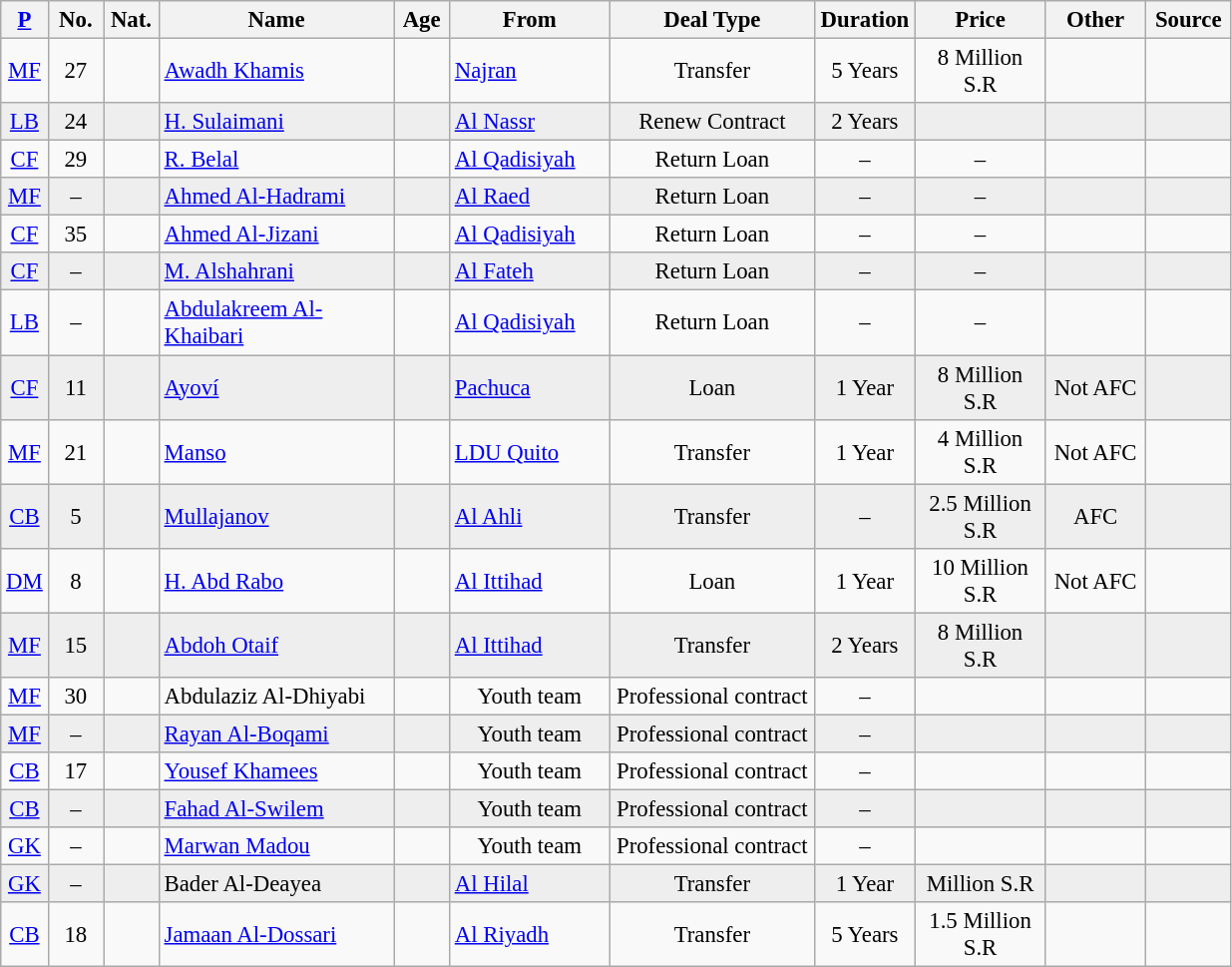<table class="wikitable" style="font-size: 95%; text-align: center;">
<tr>
<th style="width:  20px;"><a href='#'>P</a></th>
<th style="width:  30px;">No.</th>
<th style="width:  30px;">Nat.</th>
<th style="width: 150px;">Name</th>
<th style="width:  30px;">Age</th>
<th style="width: 100px;">From</th>
<th style="width: 130px;">Deal Type</th>
<th style="width:  60px;">Duration</th>
<th style="width:  80px;">Price</th>
<th style="width:  60px;">Other</th>
<th style="width:  50px;">Source</th>
</tr>
<tr>
<td><a href='#'>MF</a></td>
<td>27</td>
<td></td>
<td align=left><a href='#'>Awadh Khamis</a></td>
<td></td>
<td align=left> <a href='#'>Najran</a></td>
<td>Transfer</td>
<td>5 Years</td>
<td>8 Million S.R</td>
<td></td>
<td><br>
</td>
</tr>
<tr bgcolor="#EEEEEE">
<td><a href='#'>LB</a></td>
<td>24</td>
<td></td>
<td align=left><a href='#'>H. Sulaimani</a></td>
<td></td>
<td align=left> <a href='#'>Al Nassr</a></td>
<td>Renew Contract</td>
<td>2 Years</td>
<td></td>
<td></td>
<td><br></td>
</tr>
<tr>
<td><a href='#'>CF</a></td>
<td>29</td>
<td></td>
<td align=left><a href='#'>R. Belal</a></td>
<td></td>
<td align=left> <a href='#'>Al Qadisiyah</a></td>
<td>Return Loan</td>
<td>–</td>
<td>–</td>
<td></td>
<td></td>
</tr>
<tr bgcolor="#EEEEEE">
<td><a href='#'>MF</a></td>
<td>–</td>
<td></td>
<td align=left><a href='#'>Ahmed Al-Hadrami</a></td>
<td></td>
<td align=left> <a href='#'>Al Raed</a></td>
<td>Return Loan</td>
<td>–</td>
<td>–</td>
<td></td>
<td></td>
</tr>
<tr>
<td><a href='#'>CF</a></td>
<td>35</td>
<td></td>
<td align=left><a href='#'>Ahmed Al-Jizani</a></td>
<td></td>
<td align=left> <a href='#'>Al Qadisiyah</a></td>
<td>Return Loan</td>
<td>–</td>
<td>–</td>
<td></td>
<td></td>
</tr>
<tr bgcolor="#EEEEEE">
<td><a href='#'>CF</a></td>
<td>–</td>
<td></td>
<td align=left><a href='#'>M. Alshahrani</a></td>
<td></td>
<td align=left> <a href='#'>Al Fateh</a></td>
<td>Return Loan</td>
<td>–</td>
<td>–</td>
<td></td>
<td></td>
</tr>
<tr>
<td><a href='#'>LB</a></td>
<td>–</td>
<td></td>
<td align=left><a href='#'>Abdulakreem Al-Khaibari</a></td>
<td></td>
<td align=left> <a href='#'>Al Qadisiyah</a></td>
<td>Return Loan</td>
<td>–</td>
<td>–</td>
<td></td>
<td></td>
</tr>
<tr bgcolor="#EEEEEE">
<td><a href='#'>CF</a></td>
<td>11</td>
<td></td>
<td align=left><a href='#'>Ayoví</a></td>
<td></td>
<td align=left> <a href='#'>Pachuca</a></td>
<td>Loan</td>
<td>1 Year</td>
<td>8 Million S.R</td>
<td>Not AFC</td>
<td></td>
</tr>
<tr>
<td><a href='#'>MF</a></td>
<td>21</td>
<td></td>
<td align=left><a href='#'>Manso</a></td>
<td></td>
<td align=left> <a href='#'>LDU Quito</a></td>
<td>Transfer</td>
<td>1 Year</td>
<td>4 Million S.R</td>
<td>Not AFC</td>
<td></td>
</tr>
<tr bgcolor="#EEEEEE">
<td><a href='#'>CB</a></td>
<td>5</td>
<td></td>
<td align=left><a href='#'>Mullajanov</a></td>
<td></td>
<td align=left> <a href='#'>Al Ahli</a></td>
<td>Transfer</td>
<td>–</td>
<td>2.5 Million S.R</td>
<td>AFC</td>
<td></td>
</tr>
<tr>
<td><a href='#'>DM</a></td>
<td>8</td>
<td></td>
<td align=left><a href='#'>H. Abd Rabo</a></td>
<td></td>
<td align=left> <a href='#'>Al Ittihad</a></td>
<td>Loan</td>
<td>1 Year</td>
<td>10 Million S.R</td>
<td>Not AFC</td>
<td></td>
</tr>
<tr bgcolor="#EEEEEE">
<td><a href='#'>MF</a></td>
<td>15</td>
<td></td>
<td align=left><a href='#'>Abdoh Otaif</a></td>
<td></td>
<td align=left> <a href='#'>Al Ittihad</a></td>
<td>Transfer</td>
<td>2 Years</td>
<td>8 Million S.R</td>
<td></td>
<td></td>
</tr>
<tr>
<td><a href='#'>MF</a></td>
<td>30</td>
<td></td>
<td align=left>Abdulaziz Al-Dhiyabi</td>
<td></td>
<td>Youth team</td>
<td>Professional contract</td>
<td>–</td>
<td></td>
<td></td>
<td></td>
</tr>
<tr bgcolor="#EEEEEE">
<td><a href='#'>MF</a></td>
<td>–</td>
<td></td>
<td align=left><a href='#'>Rayan Al-Boqami</a></td>
<td></td>
<td>Youth team</td>
<td>Professional contract</td>
<td>–</td>
<td></td>
<td></td>
<td></td>
</tr>
<tr>
<td><a href='#'>CB</a></td>
<td>17</td>
<td></td>
<td align=left><a href='#'>Yousef Khamees</a></td>
<td></td>
<td>Youth team</td>
<td>Professional contract</td>
<td>–</td>
<td></td>
<td></td>
<td></td>
</tr>
<tr bgcolor="#EEEEEE">
<td><a href='#'>CB</a></td>
<td>–</td>
<td></td>
<td align=left><a href='#'>Fahad Al-Swilem</a></td>
<td></td>
<td>Youth team</td>
<td>Professional contract</td>
<td>–</td>
<td></td>
<td></td>
<td></td>
</tr>
<tr>
<td><a href='#'>GK</a></td>
<td>–</td>
<td></td>
<td align=left><a href='#'>Marwan Madou</a></td>
<td></td>
<td>Youth team</td>
<td>Professional contract</td>
<td>–</td>
<td></td>
<td></td>
<td></td>
</tr>
<tr bgcolor="#EEEEEE">
<td><a href='#'>GK</a></td>
<td>–</td>
<td></td>
<td align=left>Bader Al-Deayea</td>
<td></td>
<td align=left> <a href='#'>Al Hilal</a></td>
<td>Transfer</td>
<td>1 Year</td>
<td>Million S.R</td>
<td></td>
<td></td>
</tr>
<tr>
<td><a href='#'>CB</a></td>
<td>18</td>
<td></td>
<td align=left><a href='#'>Jamaan Al-Dossari</a></td>
<td></td>
<td align=left> <a href='#'>Al Riyadh</a></td>
<td>Transfer</td>
<td>5 Years</td>
<td>1.5 Million S.R</td>
<td></td>
<td></td>
</tr>
</table>
